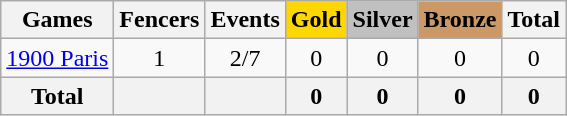<table class="wikitable sortable" style="text-align:center">
<tr>
<th>Games</th>
<th>Fencers</th>
<th>Events</th>
<th style="background-color:gold;">Gold</th>
<th style="background-color:silver;">Silver</th>
<th style="background-color:#c96;">Bronze</th>
<th>Total</th>
</tr>
<tr>
<td align=left><a href='#'>1900 Paris</a></td>
<td>1</td>
<td>2/7</td>
<td>0</td>
<td>0</td>
<td>0</td>
<td>0</td>
</tr>
<tr>
<th>Total</th>
<th></th>
<th></th>
<th>0</th>
<th>0</th>
<th>0</th>
<th>0</th>
</tr>
</table>
